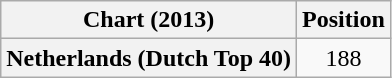<table class="wikitable plainrowheaders">
<tr>
<th>Chart (2013)</th>
<th>Position</th>
</tr>
<tr>
<th scope="row">Netherlands (Dutch Top 40)</th>
<td align=center>188</td>
</tr>
</table>
